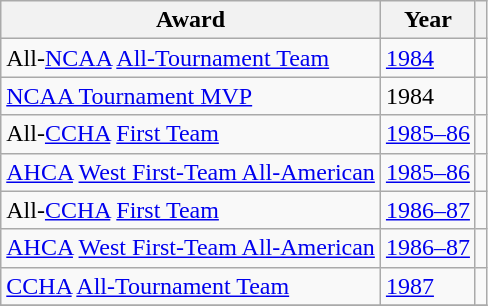<table class="wikitable">
<tr>
<th>Award</th>
<th>Year</th>
<th></th>
</tr>
<tr>
<td>All-<a href='#'>NCAA</a> <a href='#'>All-Tournament Team</a></td>
<td><a href='#'>1984</a></td>
<td></td>
</tr>
<tr>
<td><a href='#'>NCAA Tournament MVP</a></td>
<td>1984</td>
<td></td>
</tr>
<tr>
<td>All-<a href='#'>CCHA</a> <a href='#'>First Team</a></td>
<td><a href='#'>1985–86</a></td>
<td></td>
</tr>
<tr>
<td><a href='#'>AHCA</a> <a href='#'>West First-Team All-American</a></td>
<td><a href='#'>1985–86</a></td>
<td></td>
</tr>
<tr>
<td>All-<a href='#'>CCHA</a> <a href='#'>First Team</a></td>
<td><a href='#'>1986–87</a></td>
<td></td>
</tr>
<tr>
<td><a href='#'>AHCA</a> <a href='#'>West First-Team All-American</a></td>
<td><a href='#'>1986–87</a></td>
<td></td>
</tr>
<tr>
<td><a href='#'>CCHA</a> <a href='#'>All-Tournament Team</a></td>
<td><a href='#'>1987</a></td>
<td></td>
</tr>
<tr>
</tr>
</table>
